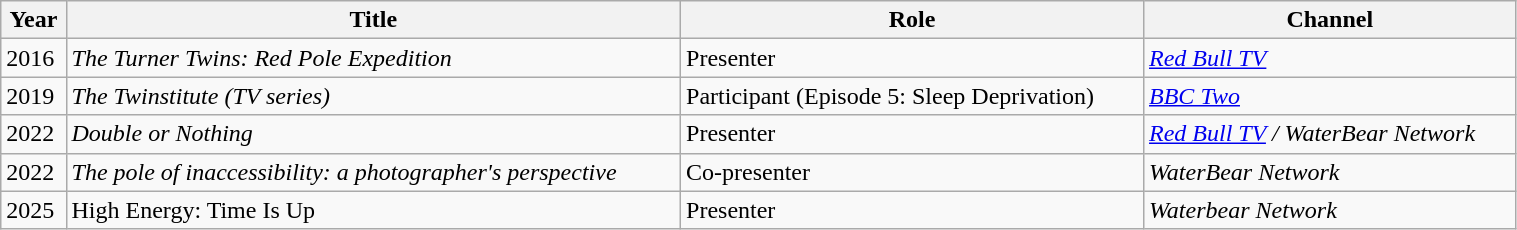<table class="wikitable"  style="width:80%;">
<tr style="text-align:center;">
<th>Year</th>
<th>Title</th>
<th>Role</th>
<th>Channel</th>
</tr>
<tr>
<td>2016</td>
<td><em>The Turner Twins: Red Pole Expedition</em></td>
<td>Presenter</td>
<td><em><a href='#'>Red Bull TV</a></em></td>
</tr>
<tr>
<td>2019</td>
<td><em>The Twinstitute (TV series)</em></td>
<td>Participant (Episode 5: Sleep Deprivation)</td>
<td><em><a href='#'>BBC Two</a></em></td>
</tr>
<tr>
<td>2022</td>
<td><em>Double or Nothing</em></td>
<td>Presenter</td>
<td><em><a href='#'>Red Bull TV</a> / WaterBear Network</em></td>
</tr>
<tr>
<td>2022</td>
<td><em>The pole of inaccessibility: a photographer's perspective</em></td>
<td>Co-presenter</td>
<td><em>WaterBear Network</em></td>
</tr>
<tr>
<td>2025</td>
<td>High Energy: Time Is Up</td>
<td>Presenter</td>
<td><em>Waterbear Network</em></td>
</tr>
</table>
